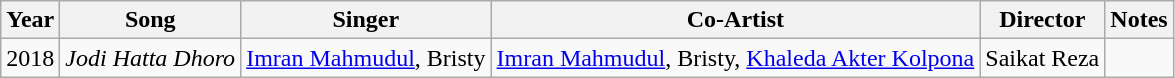<table class="wikitable">
<tr>
<th>Year</th>
<th>Song</th>
<th>Singer</th>
<th>Co-Artist</th>
<th>Director</th>
<th>Notes</th>
</tr>
<tr>
<td>2018</td>
<td><em>Jodi Hatta Dhoro</em></td>
<td><a href='#'>Imran Mahmudul</a>, Bristy</td>
<td><a href='#'>Imran Mahmudul</a>, Bristy, <a href='#'>Khaleda Akter Kolpona</a></td>
<td>Saikat Reza</td>
<td></td>
</tr>
</table>
